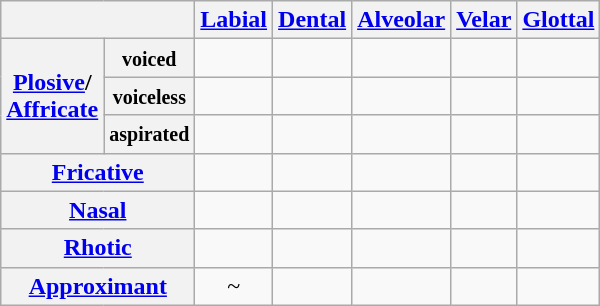<table class="wikitable" style="text-align:center">
<tr>
<th colspan="2"></th>
<th><a href='#'>Labial</a></th>
<th><a href='#'>Dental</a></th>
<th><a href='#'>Alveolar</a></th>
<th><a href='#'>Velar</a></th>
<th><a href='#'>Glottal</a></th>
</tr>
<tr>
<th rowspan="3"><a href='#'>Plosive</a>/<br><a href='#'>Affricate</a></th>
<th><small>voiced</small></th>
<td></td>
<td></td>
<td></td>
<td></td>
<td></td>
</tr>
<tr>
<th><small>voiceless</small></th>
<td></td>
<td></td>
<td></td>
<td></td>
<td></td>
</tr>
<tr>
<th><small>aspirated</small></th>
<td></td>
<td></td>
<td></td>
<td></td>
<td></td>
</tr>
<tr>
<th colspan="2"><a href='#'>Fricative</a></th>
<td></td>
<td></td>
<td></td>
<td></td>
<td></td>
</tr>
<tr>
<th colspan="2"><a href='#'>Nasal</a></th>
<td></td>
<td></td>
<td></td>
<td></td>
<td></td>
</tr>
<tr>
<th colspan="2"><a href='#'>Rhotic</a></th>
<td></td>
<td></td>
<td></td>
<td></td>
<td></td>
</tr>
<tr>
<th colspan="2"><a href='#'>Approximant</a></th>
<td>~</td>
<td></td>
<td></td>
<td></td>
<td></td>
</tr>
</table>
